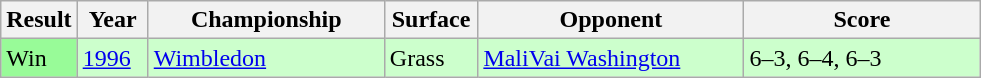<table class="sortable wikitable">
<tr>
<th style="width:40px">Result</th>
<th style="width:40px">Year</th>
<th style="width:150px">Championship</th>
<th style="width:55px">Surface</th>
<th style="width:170px">Opponent</th>
<th style="width:150px"  class="unsortable">Score</th>
</tr>
<tr style="background:#cfc;">
<td style="background:#98fb98;">Win</td>
<td><a href='#'>1996</a></td>
<td><a href='#'>Wimbledon</a></td>
<td>Grass</td>
<td> <a href='#'>MaliVai Washington</a></td>
<td>6–3, 6–4, 6–3</td>
</tr>
</table>
